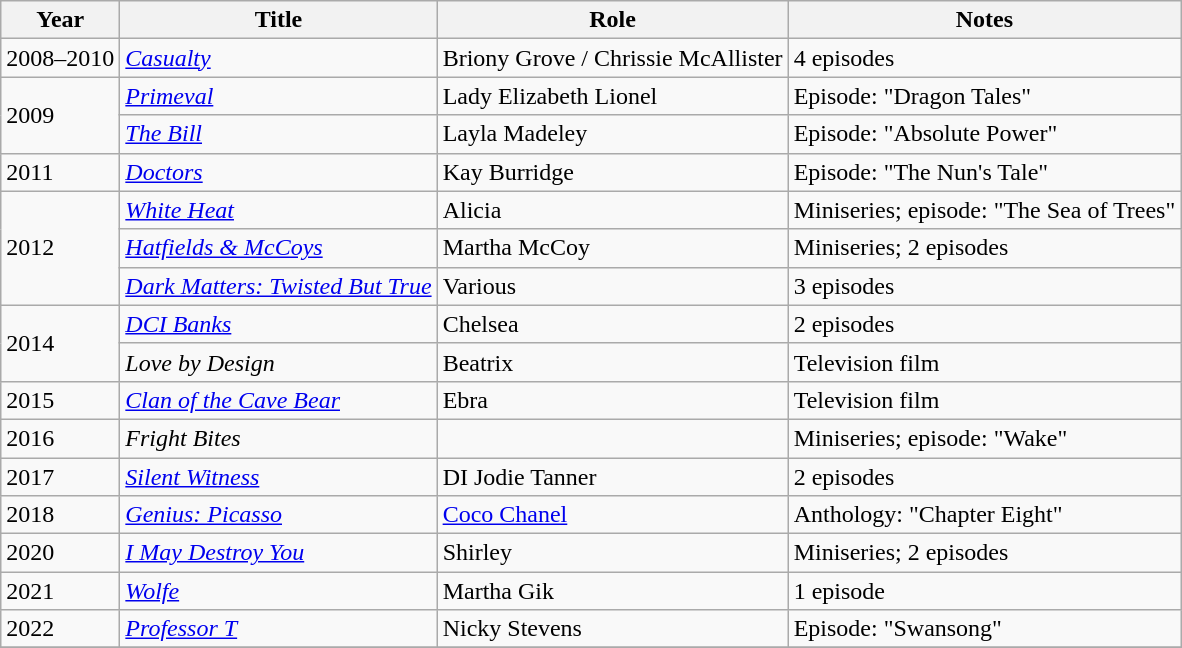<table class="wikitable plainrowheaders sortable">
<tr>
<th scope="col">Year</th>
<th scope="col">Title</th>
<th scope="col">Role</th>
<th scope="col" class="unsortable">Notes</th>
</tr>
<tr>
<td>2008–2010</td>
<td><em><a href='#'>Casualty</a></em></td>
<td>Briony Grove / Chrissie McAllister</td>
<td>4 episodes</td>
</tr>
<tr>
<td rowspan="2">2009</td>
<td><em><a href='#'>Primeval</a></em></td>
<td>Lady Elizabeth Lionel</td>
<td>Episode: "Dragon Tales"</td>
</tr>
<tr>
<td><em><a href='#'>The Bill</a></em></td>
<td>Layla Madeley</td>
<td>Episode: "Absolute Power"</td>
</tr>
<tr>
<td>2011</td>
<td><em><a href='#'>Doctors</a></em></td>
<td>Kay Burridge</td>
<td>Episode: "The Nun's Tale"</td>
</tr>
<tr>
<td rowspan="3">2012</td>
<td><em><a href='#'>White Heat</a></em></td>
<td>Alicia</td>
<td>Miniseries; episode: "The Sea of Trees"</td>
</tr>
<tr>
<td><em><a href='#'>Hatfields & McCoys</a></em></td>
<td>Martha McCoy</td>
<td>Miniseries; 2 episodes</td>
</tr>
<tr>
<td><em><a href='#'>Dark Matters: Twisted But True</a></em></td>
<td>Various</td>
<td>3 episodes</td>
</tr>
<tr>
<td rowspan="2">2014</td>
<td><em><a href='#'>DCI Banks</a></em></td>
<td>Chelsea</td>
<td>2 episodes</td>
</tr>
<tr>
<td><em>Love by Design</em></td>
<td>Beatrix</td>
<td>Television film</td>
</tr>
<tr>
<td>2015</td>
<td><em><a href='#'>Clan of the Cave Bear</a></em></td>
<td>Ebra</td>
<td>Television film</td>
</tr>
<tr>
<td>2016</td>
<td><em>Fright Bites</em></td>
<td></td>
<td>Miniseries; episode: "Wake"</td>
</tr>
<tr>
<td>2017</td>
<td><em><a href='#'>Silent Witness</a></em></td>
<td>DI Jodie Tanner</td>
<td>2 episodes</td>
</tr>
<tr>
<td>2018</td>
<td><em><a href='#'>Genius: Picasso</a></em></td>
<td><a href='#'>Coco Chanel</a></td>
<td>Anthology: "Chapter Eight"</td>
</tr>
<tr>
<td>2020</td>
<td><em><a href='#'>I May Destroy You</a></em></td>
<td>Shirley</td>
<td>Miniseries; 2 episodes</td>
</tr>
<tr>
<td>2021</td>
<td><em><a href='#'>Wolfe</a></em></td>
<td>Martha Gik</td>
<td>1 episode</td>
</tr>
<tr>
<td>2022</td>
<td><em><a href='#'>Professor T</a></em></td>
<td>Nicky Stevens</td>
<td>Episode: "Swansong"</td>
</tr>
<tr>
</tr>
</table>
